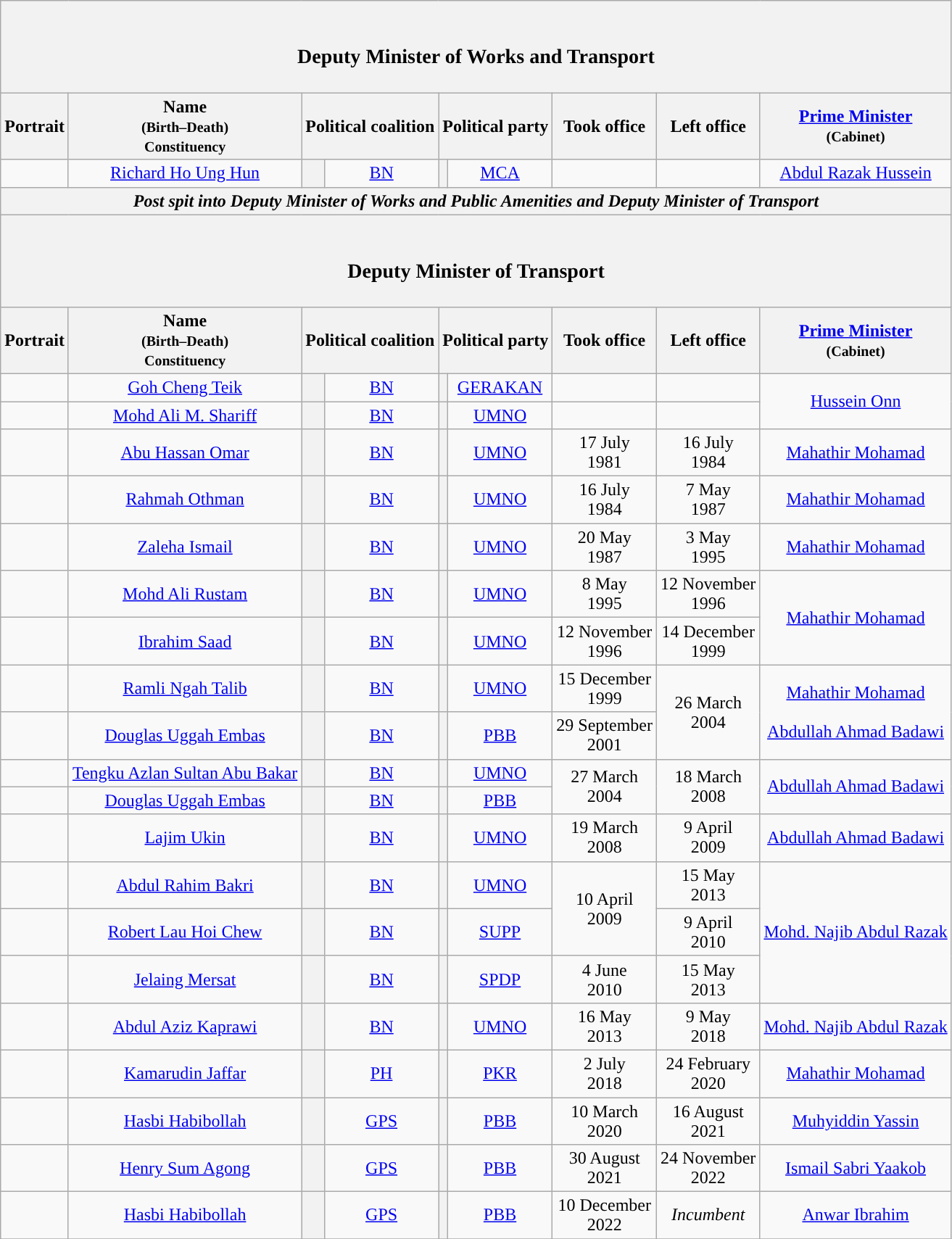<table class="wikitable" style="text-align:center;">
<tr>
<th colspan="9"><br><h3>Deputy Minister of Works and Transport</h3></th>
</tr>
<tr>
<th>Portrait</th>
<th>Name<br><small>(Birth–Death)<br>Constituency</small></th>
<th colspan="2">Political coalition</th>
<th colspan="2">Political party</th>
<th>Took office</th>
<th>Left office</th>
<th><a href='#'>Prime Minister</a><br><small>(Cabinet)</small></th>
</tr>
<tr>
<td></td>
<td><a href='#'>Richard Ho Ung Hun</a><br></td>
<th style="background:"></th>
<td><a href='#'>BN</a></td>
<th style="background:"></th>
<td><a href='#'>MCA</a></td>
<td></td>
<td></td>
<td><a href='#'>Abdul Razak Hussein</a><br></td>
</tr>
<tr>
<th colspan="9"><em>Post spit into Deputy Minister of Works and Public Amenities and Deputy Minister of Transport</em></th>
</tr>
<tr>
<th colspan="9"><br><h3>Deputy Minister of Transport</h3></th>
</tr>
<tr>
<th>Portrait</th>
<th>Name<br><small>(Birth–Death)<br>Constituency</small></th>
<th colspan="2">Political coalition</th>
<th colspan="2">Political party</th>
<th>Took office</th>
<th>Left office</th>
<th><a href='#'>Prime Minister</a><br><small>(Cabinet)</small></th>
</tr>
<tr>
<td></td>
<td><a href='#'>Goh Cheng Teik</a><br></td>
<th style="background:"></th>
<td><a href='#'>BN</a></td>
<th style="background:"></th>
<td><a href='#'>GERAKAN</a></td>
<td></td>
<td></td>
<td rowspan=2><a href='#'>Hussein Onn</a><br></td>
</tr>
<tr>
<td></td>
<td><a href='#'>Mohd Ali M. Shariff</a><br></td>
<th style="background:"></th>
<td><a href='#'>BN</a></td>
<th style="background:"></th>
<td><a href='#'>UMNO</a></td>
<td></td>
<td></td>
</tr>
<tr>
<td></td>
<td><a href='#'>Abu Hassan Omar</a><br></td>
<th style="background:"></th>
<td><a href='#'>BN</a></td>
<th style="background:"></th>
<td><a href='#'>UMNO</a></td>
<td>17 July<br>1981</td>
<td>16 July<br>1984</td>
<td><a href='#'>Mahathir Mohamad</a><br></td>
</tr>
<tr>
<td></td>
<td><a href='#'>Rahmah Othman</a><br></td>
<th style="background:"></th>
<td><a href='#'>BN</a></td>
<th style="background:"></th>
<td><a href='#'>UMNO</a></td>
<td>16 July<br>1984</td>
<td>7 May<br>1987</td>
<td><a href='#'>Mahathir Mohamad</a><br></td>
</tr>
<tr>
<td></td>
<td><a href='#'>Zaleha Ismail</a><br></td>
<th style="background:"></th>
<td><a href='#'>BN</a></td>
<th style="background:"></th>
<td><a href='#'>UMNO</a></td>
<td>20 May<br>1987</td>
<td>3 May<br>1995</td>
<td><a href='#'>Mahathir Mohamad</a><br></td>
</tr>
<tr>
<td></td>
<td><a href='#'>Mohd Ali Rustam</a><br></td>
<th style="background:"></th>
<td><a href='#'>BN</a></td>
<th style="background:"></th>
<td><a href='#'>UMNO</a></td>
<td>8 May<br>1995</td>
<td>12 November<br>1996</td>
<td rowspan=2><a href='#'>Mahathir Mohamad</a><br></td>
</tr>
<tr>
<td></td>
<td><a href='#'>Ibrahim Saad</a><br></td>
<th style="background:"></th>
<td><a href='#'>BN</a></td>
<th style="background:"></th>
<td><a href='#'>UMNO</a></td>
<td>12 November<br>1996</td>
<td>14 December<br>1999</td>
</tr>
<tr>
<td></td>
<td><a href='#'>Ramli Ngah Talib</a><br></td>
<th style="background:"></th>
<td><a href='#'>BN</a></td>
<th style="background:"></th>
<td><a href='#'>UMNO</a></td>
<td>15 December<br>1999</td>
<td rowspan=2>26 March<br>2004</td>
<td rowspan=2><a href='#'>Mahathir Mohamad</a><br><br><a href='#'>Abdullah Ahmad Badawi</a><br></td>
</tr>
<tr>
<td></td>
<td><a href='#'>Douglas Uggah Embas</a><br></td>
<th style="background:"></th>
<td><a href='#'>BN</a></td>
<th style="background:"></th>
<td><a href='#'>PBB</a></td>
<td>29 September<br>2001</td>
</tr>
<tr>
<td></td>
<td><a href='#'>Tengku Azlan Sultan Abu Bakar</a><br></td>
<th style="background:"></th>
<td><a href='#'>BN</a></td>
<th style="background:"></th>
<td><a href='#'>UMNO</a></td>
<td rowspan=2>27 March<br>2004</td>
<td rowspan=2>18 March<br>2008</td>
<td rowspan=2><a href='#'>Abdullah Ahmad Badawi</a><br></td>
</tr>
<tr>
<td></td>
<td><a href='#'>Douglas Uggah Embas</a><br></td>
<th style="background:"></th>
<td><a href='#'>BN</a></td>
<th style="background:"></th>
<td><a href='#'>PBB</a></td>
</tr>
<tr>
<td></td>
<td><a href='#'>Lajim Ukin</a><br></td>
<th style="background:"></th>
<td><a href='#'>BN</a></td>
<th style="background:"></th>
<td><a href='#'>UMNO</a></td>
<td>19 March<br>2008</td>
<td>9 April<br>2009</td>
<td><a href='#'>Abdullah Ahmad Badawi</a><br></td>
</tr>
<tr>
<td></td>
<td><a href='#'>Abdul Rahim Bakri</a><br></td>
<th style="background:"></th>
<td><a href='#'>BN</a></td>
<th style="background:"></th>
<td><a href='#'>UMNO</a></td>
<td rowspan=2>10 April<br>2009</td>
<td>15 May<br>2013</td>
<td rowspan=3><a href='#'>Mohd. Najib Abdul Razak</a><br></td>
</tr>
<tr>
<td></td>
<td><a href='#'>Robert Lau Hoi Chew</a><br></td>
<th style="background:"></th>
<td><a href='#'>BN</a></td>
<th style="background:"></th>
<td><a href='#'>SUPP</a></td>
<td>9 April<br>2010</td>
</tr>
<tr>
<td></td>
<td><a href='#'>Jelaing Mersat</a><br></td>
<th style="background:"></th>
<td><a href='#'>BN</a></td>
<th style="background:"></th>
<td><a href='#'>SPDP</a></td>
<td>4 June<br>2010</td>
<td>15 May<br>2013</td>
</tr>
<tr>
<td></td>
<td><a href='#'>Abdul Aziz Kaprawi</a><br></td>
<th style="background:"></th>
<td><a href='#'>BN</a></td>
<th style="background:"></th>
<td><a href='#'>UMNO</a></td>
<td>16 May<br>2013</td>
<td>9 May<br>2018</td>
<td><a href='#'>Mohd. Najib Abdul Razak</a><br></td>
</tr>
<tr>
<td></td>
<td><a href='#'>Kamarudin Jaffar</a><br></td>
<th style="background:"></th>
<td><a href='#'>PH</a></td>
<th style="background:"></th>
<td><a href='#'>PKR</a></td>
<td>2 July<br>2018</td>
<td>24 February<br>2020</td>
<td><a href='#'>Mahathir Mohamad</a><br></td>
</tr>
<tr>
<td></td>
<td><a href='#'>Hasbi Habibollah</a><br></td>
<th style="background:"></th>
<td><a href='#'>GPS</a></td>
<th style="background:"></th>
<td><a href='#'>PBB</a></td>
<td>10 March<br>2020</td>
<td>16 August<br>2021</td>
<td><a href='#'>Muhyiddin Yassin</a><br></td>
</tr>
<tr>
<td></td>
<td><a href='#'>Henry Sum Agong</a><br></td>
<th style="background:"></th>
<td><a href='#'>GPS</a></td>
<th style="background:"></th>
<td><a href='#'>PBB</a></td>
<td>30 August<br>2021</td>
<td>24 November<br>2022</td>
<td><a href='#'>Ismail Sabri Yaakob</a><br></td>
</tr>
<tr>
<td></td>
<td><a href='#'>Hasbi Habibollah</a><br></td>
<th style="background:"></th>
<td><a href='#'>GPS</a></td>
<th style="background:"></th>
<td><a href='#'>PBB</a></td>
<td>10 December<br>2022</td>
<td><em>Incumbent</em></td>
<td><a href='#'>Anwar Ibrahim</a><br></td>
</tr>
<tr>
</tr>
</table>
